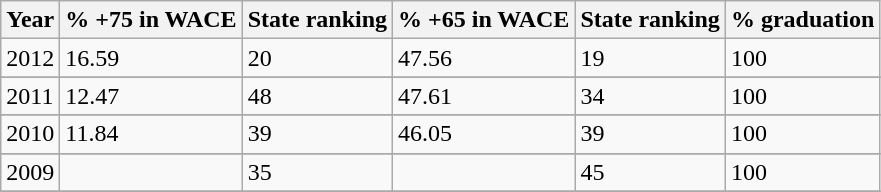<table class="wikitable sortable">
<tr>
<th>Year</th>
<th>% +75 in WACE</th>
<th>State ranking</th>
<th>% +65 in WACE</th>
<th>State ranking</th>
<th>% graduation</th>
</tr>
<tr>
<td>2012</td>
<td>16.59</td>
<td>20</td>
<td>47.56</td>
<td>19</td>
<td>100</td>
</tr>
<tr>
</tr>
<tr>
<td>2011</td>
<td>12.47</td>
<td>48</td>
<td>47.61</td>
<td>34</td>
<td>100</td>
</tr>
<tr>
</tr>
<tr>
<td>2010</td>
<td>11.84</td>
<td>39</td>
<td>46.05</td>
<td>39</td>
<td>100</td>
</tr>
<tr>
</tr>
<tr>
<td>2009</td>
<td></td>
<td>35</td>
<td></td>
<td>45</td>
<td>100</td>
</tr>
<tr>
</tr>
</table>
